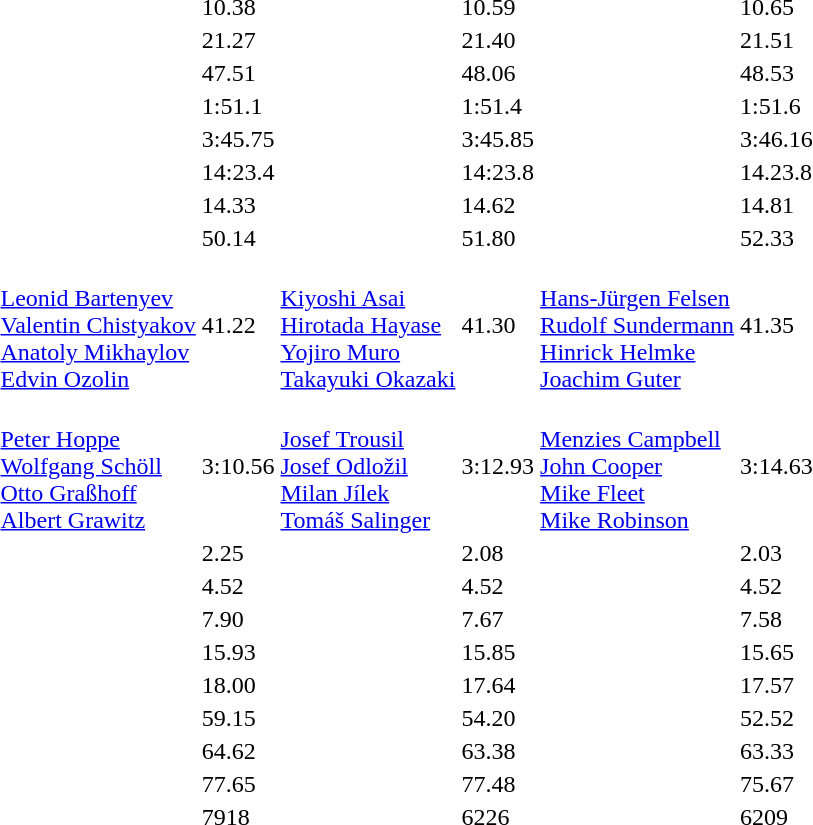<table>
<tr>
<td></td>
<td></td>
<td>10.38</td>
<td></td>
<td>10.59</td>
<td></td>
<td>10.65</td>
</tr>
<tr>
<td></td>
<td></td>
<td>21.27</td>
<td></td>
<td>21.40</td>
<td></td>
<td>21.51</td>
</tr>
<tr>
<td></td>
<td></td>
<td>47.51</td>
<td></td>
<td>48.06</td>
<td></td>
<td>48.53</td>
</tr>
<tr>
<td></td>
<td></td>
<td>1:51.1</td>
<td></td>
<td>1:51.4</td>
<td></td>
<td>1:51.6</td>
</tr>
<tr>
<td></td>
<td></td>
<td>3:45.75</td>
<td></td>
<td>3:45.85</td>
<td></td>
<td>3:46.16</td>
</tr>
<tr>
<td></td>
<td></td>
<td>14:23.4</td>
<td></td>
<td>14:23.8</td>
<td></td>
<td>14.23.8</td>
</tr>
<tr>
<td></td>
<td></td>
<td>14.33</td>
<td></td>
<td>14.62</td>
<td></td>
<td>14.81</td>
</tr>
<tr>
<td></td>
<td></td>
<td>50.14</td>
<td></td>
<td>51.80</td>
<td></td>
<td>52.33</td>
</tr>
<tr>
<td></td>
<td><br><a href='#'>Leonid Bartenyev</a><br><a href='#'>Valentin Chistyakov</a><br><a href='#'>Anatoly Mikhaylov</a><br><a href='#'>Edvin Ozolin</a></td>
<td>41.22</td>
<td><br><a href='#'>Kiyoshi Asai</a><br><a href='#'>Hirotada Hayase</a><br><a href='#'>Yojiro Muro</a><br><a href='#'>Takayuki Okazaki</a></td>
<td>41.30</td>
<td><br><a href='#'>Hans-Jürgen Felsen</a><br><a href='#'>Rudolf Sundermann</a><br><a href='#'>Hinrick Helmke</a><br><a href='#'>Joachim Guter</a></td>
<td>41.35</td>
</tr>
<tr>
<td></td>
<td><br><a href='#'>Peter Hoppe</a><br><a href='#'>Wolfgang Schöll</a><br><a href='#'>Otto Graßhoff</a><br><a href='#'>Albert Grawitz</a></td>
<td>3:10.56</td>
<td><br><a href='#'>Josef Trousil</a><br><a href='#'>Josef Odložil</a><br><a href='#'>Milan Jílek</a><br><a href='#'>Tomáš Salinger</a></td>
<td>3:12.93</td>
<td><br><a href='#'>Menzies Campbell</a><br><a href='#'>John Cooper</a><br><a href='#'>Mike Fleet</a><br><a href='#'>Mike Robinson</a></td>
<td>3:14.63</td>
</tr>
<tr>
<td></td>
<td></td>
<td>2.25</td>
<td></td>
<td>2.08</td>
<td></td>
<td>2.03</td>
</tr>
<tr>
<td></td>
<td></td>
<td>4.52</td>
<td></td>
<td>4.52</td>
<td></td>
<td>4.52</td>
</tr>
<tr>
<td></td>
<td></td>
<td>7.90</td>
<td></td>
<td>7.67</td>
<td></td>
<td>7.58</td>
</tr>
<tr>
<td></td>
<td></td>
<td>15.93</td>
<td></td>
<td>15.85</td>
<td></td>
<td>15.65</td>
</tr>
<tr>
<td></td>
<td></td>
<td>18.00</td>
<td></td>
<td>17.64</td>
<td></td>
<td>17.57</td>
</tr>
<tr>
<td></td>
<td></td>
<td>59.15</td>
<td></td>
<td>54.20</td>
<td></td>
<td>52.52</td>
</tr>
<tr>
<td></td>
<td></td>
<td>64.62</td>
<td></td>
<td>63.38</td>
<td></td>
<td>63.33</td>
</tr>
<tr>
<td></td>
<td></td>
<td>77.65</td>
<td></td>
<td>77.48</td>
<td></td>
<td>75.67</td>
</tr>
<tr>
<td></td>
<td></td>
<td>7918</td>
<td></td>
<td>6226</td>
<td></td>
<td>6209</td>
</tr>
</table>
